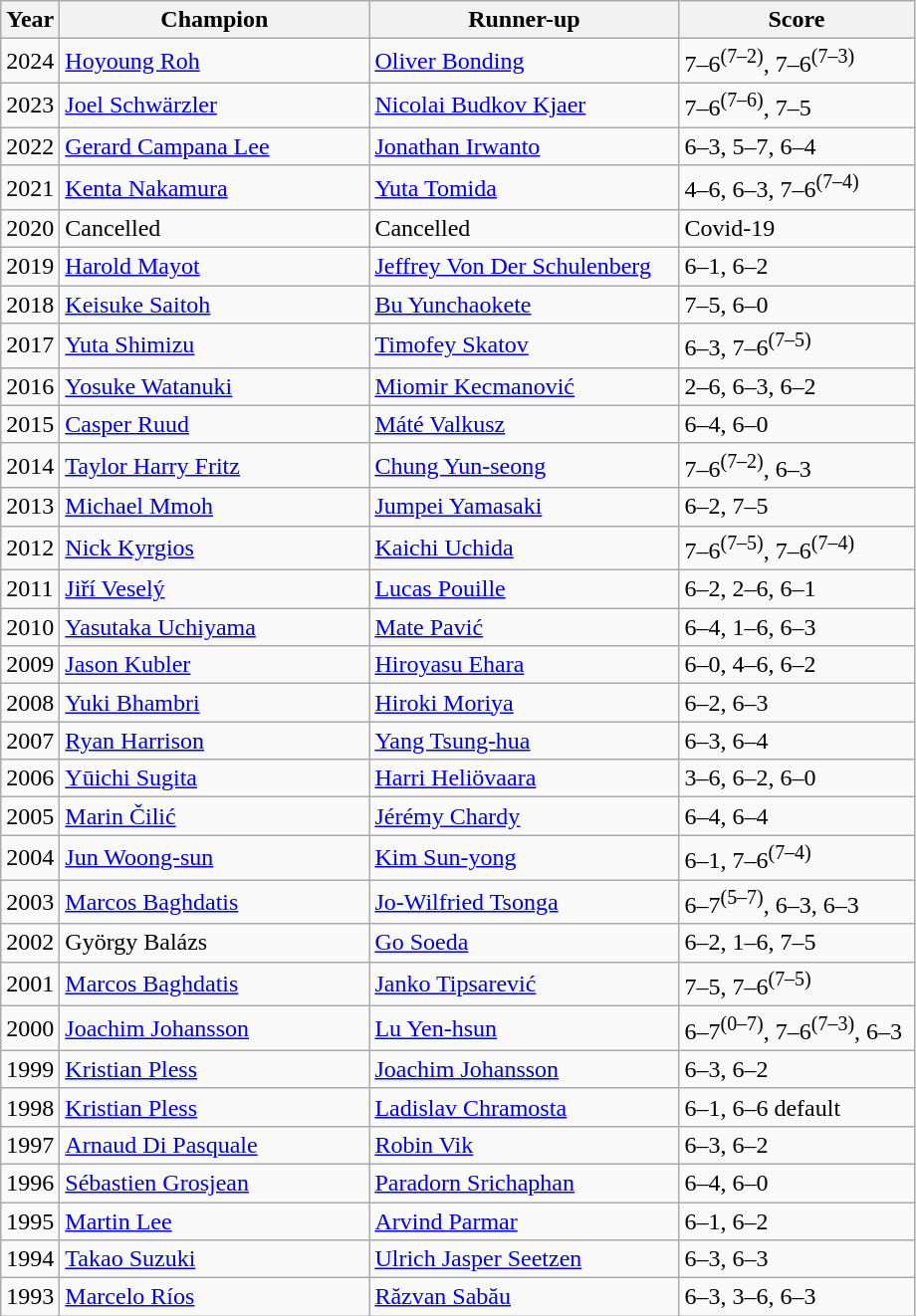<table class="wikitable">
<tr>
<th>Year</th>
<th width="200">Champion</th>
<th width="200">Runner-up</th>
<th width="150">Score</th>
</tr>
<tr>
<td>2024</td>
<td> <a href='#'>Hoyoung Roh</a></td>
<td> <a href='#'>Oliver Bonding</a></td>
<td>7–6<sup>(7–2)</sup>, 7–6<sup>(7–3)</sup></td>
</tr>
<tr>
<td>2023</td>
<td> <a href='#'>Joel Schwärzler</a></td>
<td> <a href='#'>Nicolai Budkov Kjaer</a></td>
<td>7–6<sup>(7–6)</sup>, 7–5</td>
</tr>
<tr>
<td>2022</td>
<td> <a href='#'>Gerard Campana Lee</a></td>
<td> <a href='#'>Jonathan Irwanto</a></td>
<td>6–3, 5–7, 6–4</td>
</tr>
<tr>
<td>2021</td>
<td> <a href='#'>Kenta Nakamura</a></td>
<td> <a href='#'>Yuta Tomida</a></td>
<td>4–6, 6–3, 7–6<sup>(7–4)</sup></td>
</tr>
<tr>
<td>2020</td>
<td>Cancelled</td>
<td>Cancelled</td>
<td>Covid-19</td>
</tr>
<tr>
<td>2019</td>
<td> <a href='#'>Harold Mayot</a></td>
<td> <a href='#'>Jeffrey Von Der Schulenberg</a></td>
<td>6–1, 6–2</td>
</tr>
<tr>
<td>2018</td>
<td> <a href='#'>Keisuke Saitoh</a></td>
<td> <a href='#'>Bu Yunchaokete</a></td>
<td>7–5, 6–0</td>
</tr>
<tr>
<td>2017</td>
<td> <a href='#'>Yuta Shimizu</a></td>
<td> <a href='#'>Timofey Skatov</a></td>
<td>6–3, 7–6<sup>(7–5)</sup></td>
</tr>
<tr>
<td>2016</td>
<td> <a href='#'>Yosuke Watanuki</a></td>
<td> <a href='#'>Miomir Kecmanović</a></td>
<td>2–6, 6–3, 6–2</td>
</tr>
<tr>
<td>2015</td>
<td> <a href='#'>Casper Ruud</a></td>
<td> <a href='#'>Máté Valkusz</a></td>
<td>6–4, 6–0</td>
</tr>
<tr>
<td>2014</td>
<td> <a href='#'>Taylor Harry Fritz</a></td>
<td> <a href='#'>Chung Yun-seong</a></td>
<td>7–6<sup>(7–2)</sup>, 6–3</td>
</tr>
<tr>
<td>2013</td>
<td> <a href='#'>Michael Mmoh</a></td>
<td> <a href='#'>Jumpei Yamasaki</a></td>
<td>6–2, 7–5</td>
</tr>
<tr>
<td>2012</td>
<td> <a href='#'>Nick Kyrgios</a></td>
<td> <a href='#'>Kaichi Uchida</a></td>
<td>7–6<sup>(7–5)</sup>, 7–6<sup>(7–4)</sup></td>
</tr>
<tr>
<td>2011</td>
<td> <a href='#'>Jiří Veselý</a></td>
<td> <a href='#'>Lucas Pouille</a></td>
<td>6–2, 2–6, 6–1</td>
</tr>
<tr>
<td>2010</td>
<td> <a href='#'>Yasutaka Uchiyama</a></td>
<td> <a href='#'>Mate Pavić</a></td>
<td>6–4, 1–6, 6–3</td>
</tr>
<tr>
<td>2009</td>
<td> <a href='#'>Jason Kubler</a></td>
<td> <a href='#'>Hiroyasu Ehara</a></td>
<td>6–0, 4–6, 6–2</td>
</tr>
<tr>
<td>2008</td>
<td> <a href='#'>Yuki Bhambri</a></td>
<td> <a href='#'>Hiroki Moriya</a></td>
<td>6–2, 6–3</td>
</tr>
<tr>
<td>2007</td>
<td> <a href='#'>Ryan Harrison</a></td>
<td> <a href='#'>Yang Tsung-hua</a></td>
<td>6–3, 6–4</td>
</tr>
<tr>
<td>2006</td>
<td> <a href='#'>Yūichi Sugita</a></td>
<td> <a href='#'>Harri Heliövaara</a></td>
<td>3–6, 6–2, 6–0</td>
</tr>
<tr>
<td>2005</td>
<td> <a href='#'>Marin Čilić</a></td>
<td> <a href='#'>Jérémy Chardy</a></td>
<td>6–4, 6–4</td>
</tr>
<tr>
<td>2004</td>
<td> <a href='#'>Jun Woong-sun</a></td>
<td> <a href='#'>Kim Sun-yong</a></td>
<td>6–1, 7–6<sup>(7–4)</sup></td>
</tr>
<tr>
<td>2003</td>
<td> <a href='#'>Marcos Baghdatis</a></td>
<td> <a href='#'>Jo-Wilfried Tsonga</a></td>
<td>6–7<sup>(5–7)</sup>, 6–3, 6–3</td>
</tr>
<tr>
<td>2002</td>
<td> György Balázs</td>
<td> <a href='#'>Go Soeda</a></td>
<td>6–2, 1–6, 7–5</td>
</tr>
<tr>
<td>2001</td>
<td> <a href='#'>Marcos Baghdatis</a></td>
<td> <a href='#'>Janko Tipsarević</a></td>
<td>7–5, 7–6<sup>(7–5)</sup></td>
</tr>
<tr>
<td>2000</td>
<td> <a href='#'>Joachim Johansson</a></td>
<td> <a href='#'>Lu Yen-hsun</a></td>
<td>6–7<sup>(0–7)</sup>, 7–6<sup>(7–3)</sup>, 6–3</td>
</tr>
<tr>
<td>1999</td>
<td> <a href='#'>Kristian Pless</a></td>
<td> <a href='#'>Joachim Johansson</a></td>
<td>6–3, 6–2</td>
</tr>
<tr>
<td>1998</td>
<td> <a href='#'>Kristian Pless</a></td>
<td> <a href='#'>Ladislav Chramosta</a></td>
<td>6–1, 6–6 default</td>
</tr>
<tr>
<td>1997</td>
<td> <a href='#'>Arnaud Di Pasquale</a></td>
<td> <a href='#'>Robin Vik</a></td>
<td>6–3, 6–2</td>
</tr>
<tr>
<td>1996</td>
<td> <a href='#'>Sébastien Grosjean</a></td>
<td> <a href='#'>Paradorn Srichaphan</a></td>
<td>6–4, 6–0</td>
</tr>
<tr>
<td>1995</td>
<td> <a href='#'>Martin Lee</a></td>
<td> <a href='#'>Arvind Parmar</a></td>
<td>6–1, 6–2</td>
</tr>
<tr>
<td>1994</td>
<td> <a href='#'>Takao Suzuki</a></td>
<td> <a href='#'>Ulrich Jasper Seetzen</a></td>
<td>6–3, 6–3</td>
</tr>
<tr>
<td>1993</td>
<td> <a href='#'>Marcelo Ríos</a></td>
<td> <a href='#'>Răzvan Sabău</a></td>
<td>6–3, 3–6, 6–3</td>
</tr>
</table>
